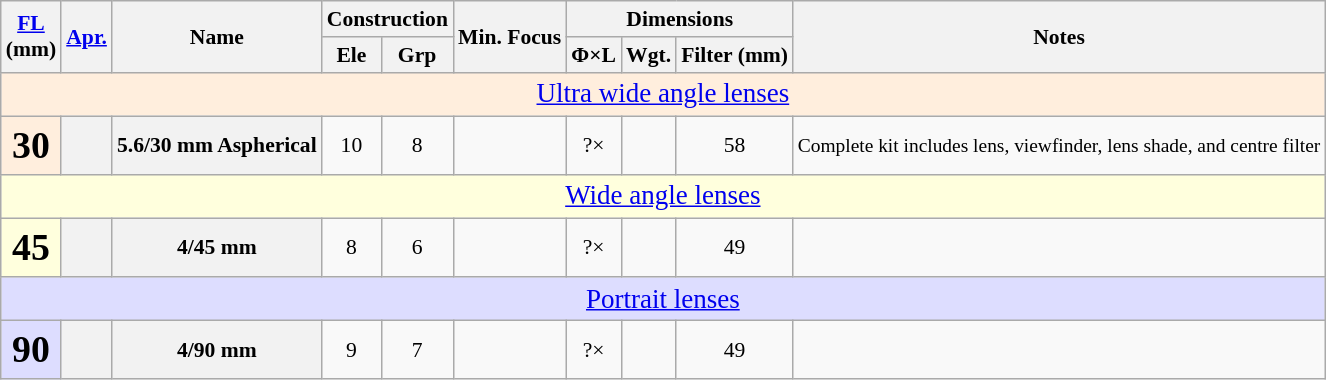<table class="wikitable sortable" style="font-size:90%;text-align:center;">
<tr>
<th rowspan=2><a href='#'>FL</a><br>(mm)</th>
<th rowspan=2><a href='#'>Apr.</a></th>
<th rowspan=2>Name</th>
<th colspan=2>Construction</th>
<th rowspan=2>Min. Focus</th>
<th colspan=3>Dimensions</th>
<th rowspan=2 class="unsortable">Notes</th>
</tr>
<tr>
<th>Ele</th>
<th>Grp</th>
<th>Φ×L</th>
<th>Wgt.</th>
<th>Filter (mm)</th>
</tr>
<tr>
<td colspan=10 style="font-size:125%;background:#fed;" data-sort-value="zzzb"><a href='#'>Ultra wide angle lenses</a></td>
</tr>
<tr>
<th style="background:#fed;font-size:175%;">30</th>
<th></th>
<th>5.6/30 mm Aspherical</th>
<td>10</td>
<td>8</td>
<td></td>
<td>?×</td>
<td></td>
<td>58</td>
<td style="font-size:90%;text-align:left"> Complete kit includes lens, viewfinder, lens shade, and centre filter</td>
</tr>
<tr>
<td colspan=10 style="font-size:125%;background:#ffd;" data-sort-value="zzzc"><a href='#'>Wide angle lenses</a></td>
</tr>
<tr>
<th style="background:#ffd;font-size:175%;">45</th>
<th></th>
<th>4/45 mm</th>
<td>8</td>
<td>6</td>
<td></td>
<td>?×</td>
<td></td>
<td>49</td>
<td style="font-size:90%;text-align:left"></td>
</tr>
<tr>
<td colspan=10 style="font-size:125%;background:#ddf;" data-sort-value="zzze"><a href='#'>Portrait lenses</a></td>
</tr>
<tr>
<th style="background:#ddf;font-size:175%;">90</th>
<th></th>
<th>4/90 mm</th>
<td>9</td>
<td>7</td>
<td></td>
<td>?×</td>
<td></td>
<td>49</td>
<td style="font-size:90%;text-align:left"></td>
</tr>
</table>
